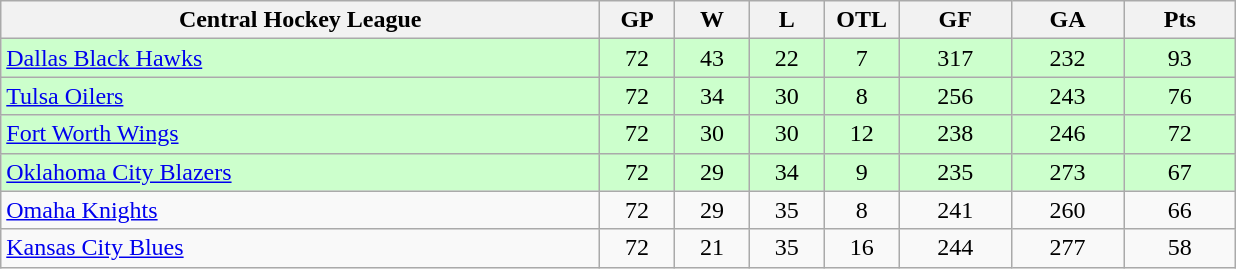<table class="wikitable">
<tr>
<th width="40%" bgcolor="#e0e0e0">Central Hockey League</th>
<th width="5%" bgcolor="#e0e0e0">GP</th>
<th width="5%" bgcolor="#e0e0e0">W</th>
<th width="5%" bgcolor="#e0e0e0">L</th>
<th width="5%" bgcolor="#e0e0e0">OTL</th>
<th width="7.5%" bgcolor="#e0e0e0">GF</th>
<th width="7.5%" bgcolor="#e0e0e0">GA</th>
<th width="7.5%" bgcolor="#e0e0e0">Pts</th>
</tr>
<tr align="center" bgcolor="#CCFFCC">
<td align="left"><a href='#'>Dallas Black Hawks</a></td>
<td>72</td>
<td>43</td>
<td>22</td>
<td>7</td>
<td>317</td>
<td>232</td>
<td>93</td>
</tr>
<tr align="center" bgcolor="#CCFFCC">
<td align="left"><a href='#'>Tulsa Oilers</a></td>
<td>72</td>
<td>34</td>
<td>30</td>
<td>8</td>
<td>256</td>
<td>243</td>
<td>76</td>
</tr>
<tr align="center" bgcolor="#CCFFCC">
<td align="left"><a href='#'>Fort Worth Wings</a></td>
<td>72</td>
<td>30</td>
<td>30</td>
<td>12</td>
<td>238</td>
<td>246</td>
<td>72</td>
</tr>
<tr align="center" bgcolor="#CCFFCC">
<td align="left"><a href='#'>Oklahoma City Blazers</a></td>
<td>72</td>
<td>29</td>
<td>34</td>
<td>9</td>
<td>235</td>
<td>273</td>
<td>67</td>
</tr>
<tr align="center">
<td align="left"><a href='#'>Omaha Knights</a></td>
<td>72</td>
<td>29</td>
<td>35</td>
<td>8</td>
<td>241</td>
<td>260</td>
<td>66</td>
</tr>
<tr align="center">
<td align="left"><a href='#'>Kansas City Blues</a></td>
<td>72</td>
<td>21</td>
<td>35</td>
<td>16</td>
<td>244</td>
<td>277</td>
<td>58</td>
</tr>
</table>
